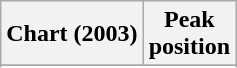<table class="wikitable sortable plainrowheaders">
<tr>
<th scope="col">Chart (2003)</th>
<th scope="col">Peak<br>position</th>
</tr>
<tr>
</tr>
<tr>
</tr>
<tr>
</tr>
<tr>
</tr>
<tr>
</tr>
<tr>
</tr>
<tr>
</tr>
<tr>
</tr>
<tr>
</tr>
<tr>
</tr>
<tr>
</tr>
<tr>
</tr>
<tr>
</tr>
<tr>
</tr>
<tr>
</tr>
</table>
